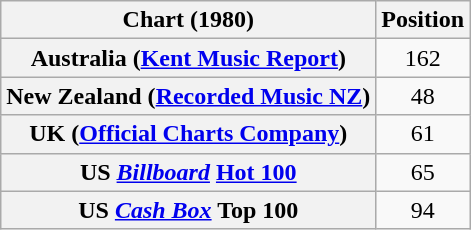<table class="wikitable sortable plainrowheaders" style="text-align:center">
<tr>
<th scope="col">Chart (1980)</th>
<th scope="col">Position</th>
</tr>
<tr>
<th scope="row">Australia (<a href='#'>Kent Music Report</a>)</th>
<td>162</td>
</tr>
<tr>
<th scope="row">New Zealand (<a href='#'>Recorded Music NZ</a>)</th>
<td>48</td>
</tr>
<tr>
<th scope="row">UK (<a href='#'>Official Charts Company</a>)</th>
<td>61</td>
</tr>
<tr>
<th scope="row">US <a href='#'><em>Billboard</em></a> <a href='#'>Hot 100</a></th>
<td>65</td>
</tr>
<tr>
<th scope="row">US <a href='#'><em>Cash Box</em></a> Top 100</th>
<td>94</td>
</tr>
</table>
